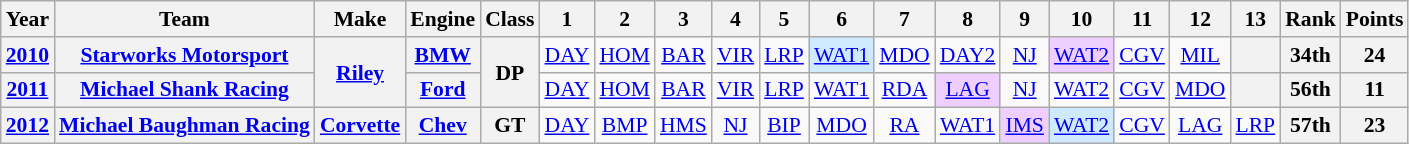<table class="wikitable" style="text-align:center; font-size:90%">
<tr>
<th>Year</th>
<th>Team</th>
<th>Make</th>
<th>Engine</th>
<th>Class</th>
<th>1</th>
<th>2</th>
<th>3</th>
<th>4</th>
<th>5</th>
<th>6</th>
<th>7</th>
<th>8</th>
<th>9</th>
<th>10</th>
<th>11</th>
<th>12</th>
<th>13</th>
<th>Rank</th>
<th>Points</th>
</tr>
<tr>
<th><a href='#'>2010</a></th>
<th><a href='#'>Starworks Motorsport</a></th>
<th rowspan=2><a href='#'>Riley</a></th>
<th><a href='#'>BMW</a></th>
<th rowspan=2>DP</th>
<td><a href='#'>DAY</a></td>
<td><a href='#'>HOM</a></td>
<td><a href='#'>BAR</a></td>
<td><a href='#'>VIR</a></td>
<td><a href='#'>LRP</a></td>
<td style="background:#CFEAFF;"><a href='#'>WAT1</a><br></td>
<td><a href='#'>MDO</a></td>
<td><a href='#'>DAY2</a></td>
<td><a href='#'>NJ</a></td>
<td style="background:#EFCFFF;"><a href='#'>WAT2</a><br></td>
<td><a href='#'>CGV</a></td>
<td><a href='#'>MIL</a></td>
<th></th>
<th>34th</th>
<th>24</th>
</tr>
<tr>
<th><a href='#'>2011</a></th>
<th><a href='#'>Michael Shank Racing</a></th>
<th><a href='#'>Ford</a></th>
<td><a href='#'>DAY</a></td>
<td><a href='#'>HOM</a></td>
<td><a href='#'>BAR</a></td>
<td><a href='#'>VIR</a></td>
<td><a href='#'>LRP</a></td>
<td><a href='#'>WAT1</a></td>
<td><a href='#'>RDA</a></td>
<td style="background:#EFCFFF;"><a href='#'>LAG</a><br></td>
<td><a href='#'>NJ</a></td>
<td><a href='#'>WAT2</a></td>
<td><a href='#'>CGV</a></td>
<td><a href='#'>MDO</a></td>
<th></th>
<th>56th</th>
<th>11</th>
</tr>
<tr>
<th><a href='#'>2012</a></th>
<th><a href='#'>Michael Baughman Racing</a></th>
<th><a href='#'>Corvette</a></th>
<th><a href='#'>Chev</a></th>
<th>GT</th>
<td><a href='#'>DAY</a></td>
<td><a href='#'>BMP</a></td>
<td><a href='#'>HMS</a></td>
<td><a href='#'>NJ</a></td>
<td><a href='#'>BIP</a></td>
<td><a href='#'>MDO</a></td>
<td><a href='#'>RA</a></td>
<td><a href='#'>WAT1</a></td>
<td style="background:#EFCFFF;"><a href='#'>IMS</a><br></td>
<td style="background:#CFEAFF;"><a href='#'>WAT2</a><br></td>
<td><a href='#'>CGV</a></td>
<td><a href='#'>LAG</a></td>
<td><a href='#'>LRP</a></td>
<th>57th</th>
<th>23</th>
</tr>
</table>
